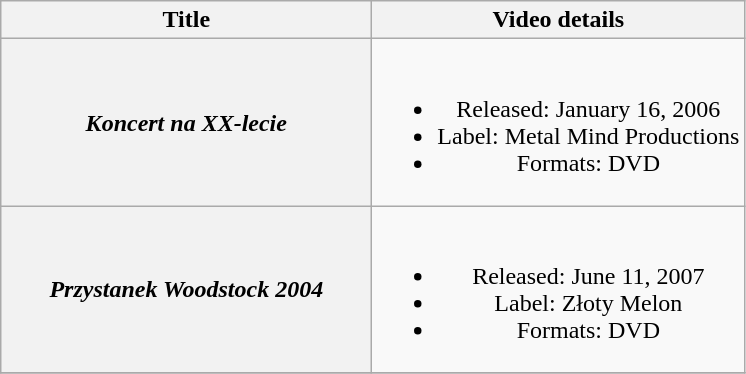<table class="wikitable plainrowheaders" style="text-align:center;">
<tr>
<th scope="col" style="width:15em;">Title</th>
<th scope="col">Video details</th>
</tr>
<tr>
<th scope="row"><em>Koncert na XX-lecie</em></th>
<td><br><ul><li>Released: January 16, 2006</li><li>Label: Metal Mind Productions</li><li>Formats: DVD</li></ul></td>
</tr>
<tr>
<th scope="row"><em>Przystanek Woodstock 2004 </em></th>
<td><br><ul><li>Released: June 11, 2007</li><li>Label: Złoty Melon</li><li>Formats: DVD</li></ul></td>
</tr>
<tr>
</tr>
</table>
